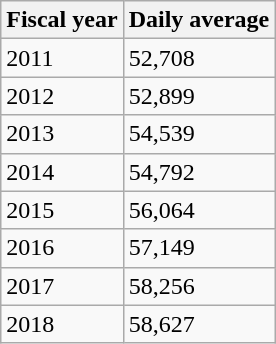<table class="wikitable">
<tr>
<th>Fiscal year</th>
<th>Daily average</th>
</tr>
<tr>
<td>2011</td>
<td>52,708</td>
</tr>
<tr>
<td>2012</td>
<td>52,899</td>
</tr>
<tr>
<td>2013</td>
<td>54,539</td>
</tr>
<tr>
<td>2014</td>
<td>54,792</td>
</tr>
<tr>
<td>2015</td>
<td>56,064</td>
</tr>
<tr>
<td>2016</td>
<td>57,149</td>
</tr>
<tr>
<td>2017</td>
<td>58,256</td>
</tr>
<tr>
<td>2018</td>
<td>58,627</td>
</tr>
</table>
